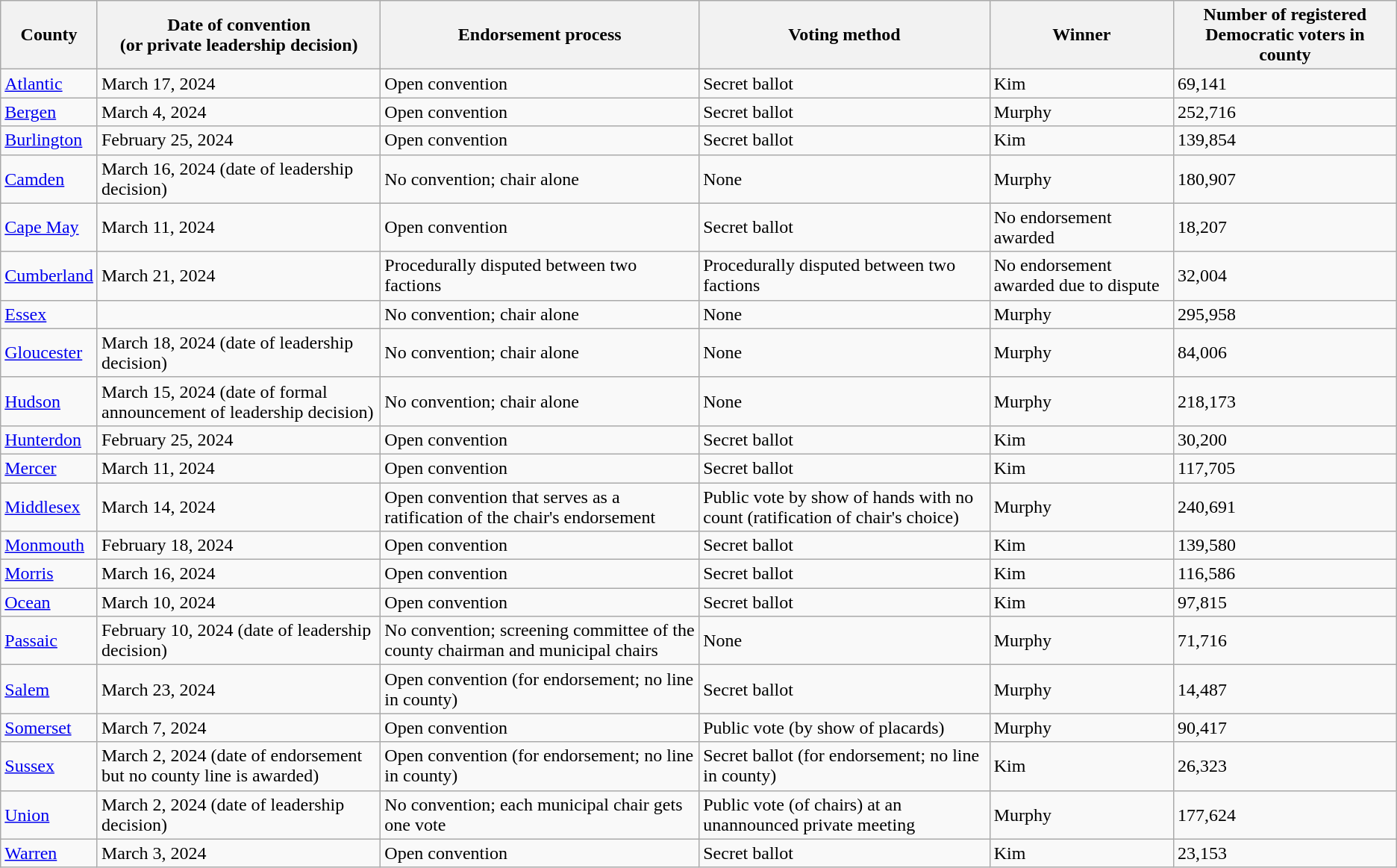<table class="sortable wikitable mw-collapsible mw-collapsed">
<tr>
<th>County</th>
<th>Date of convention<br>(or private leadership decision)</th>
<th>Endorsement process</th>
<th>Voting method</th>
<th>Winner</th>
<th>Number of registered Democratic voters in county</th>
</tr>
<tr>
<td><a href='#'>Atlantic</a></td>
<td>March 17, 2024</td>
<td>Open convention</td>
<td>Secret ballot</td>
<td>Kim</td>
<td>69,141</td>
</tr>
<tr>
<td><a href='#'>Bergen</a></td>
<td>March 4, 2024</td>
<td>Open convention</td>
<td>Secret ballot</td>
<td>Murphy</td>
<td>252,716</td>
</tr>
<tr>
<td><a href='#'>Burlington</a></td>
<td>February 25, 2024</td>
<td>Open convention</td>
<td>Secret ballot</td>
<td>Kim</td>
<td>139,854</td>
</tr>
<tr>
<td><a href='#'>Camden</a></td>
<td>March 16, 2024 (date of leadership decision)</td>
<td>No convention; chair alone</td>
<td>None</td>
<td>Murphy</td>
<td>180,907</td>
</tr>
<tr>
<td><a href='#'>Cape May</a></td>
<td>March 11, 2024</td>
<td>Open convention</td>
<td>Secret ballot</td>
<td>No endorsement awarded</td>
<td>18,207</td>
</tr>
<tr>
<td><a href='#'>Cumberland</a></td>
<td>March 21, 2024</td>
<td>Procedurally disputed between two factions</td>
<td>Procedurally disputed between two factions</td>
<td>No endorsement awarded due to dispute</td>
<td>32,004</td>
</tr>
<tr>
<td><a href='#'>Essex</a></td>
<td></td>
<td>No convention; chair alone</td>
<td>None</td>
<td>Murphy</td>
<td>295,958</td>
</tr>
<tr>
<td><a href='#'>Gloucester</a></td>
<td>March 18, 2024 (date of leadership decision)</td>
<td>No convention; chair alone</td>
<td>None</td>
<td>Murphy</td>
<td>84,006</td>
</tr>
<tr>
<td><a href='#'>Hudson</a></td>
<td>March 15, 2024 (date of formal announcement of leadership decision)</td>
<td>No convention; chair alone</td>
<td>None</td>
<td>Murphy</td>
<td>218,173</td>
</tr>
<tr>
<td><a href='#'>Hunterdon</a></td>
<td>February 25, 2024</td>
<td>Open convention</td>
<td>Secret ballot</td>
<td>Kim</td>
<td>30,200</td>
</tr>
<tr>
<td><a href='#'>Mercer</a></td>
<td>March 11, 2024</td>
<td>Open convention</td>
<td>Secret ballot</td>
<td>Kim</td>
<td>117,705</td>
</tr>
<tr>
<td><a href='#'>Middlesex</a></td>
<td>March 14, 2024</td>
<td>Open convention that serves as a ratification of the chair's endorsement</td>
<td>Public vote by show of hands with no count (ratification of chair's choice)</td>
<td>Murphy</td>
<td>240,691</td>
</tr>
<tr>
<td><a href='#'>Monmouth</a></td>
<td>February 18, 2024</td>
<td>Open convention</td>
<td>Secret ballot</td>
<td>Kim</td>
<td>139,580</td>
</tr>
<tr>
<td><a href='#'>Morris</a></td>
<td>March 16, 2024</td>
<td>Open convention</td>
<td>Secret ballot</td>
<td>Kim</td>
<td>116,586</td>
</tr>
<tr>
<td><a href='#'>Ocean</a></td>
<td>March 10, 2024</td>
<td>Open convention</td>
<td>Secret ballot</td>
<td>Kim</td>
<td>97,815</td>
</tr>
<tr>
<td><a href='#'>Passaic</a></td>
<td>February 10, 2024 (date of leadership decision)</td>
<td>No convention; screening committee of the county chairman and municipal chairs</td>
<td>None</td>
<td>Murphy</td>
<td>71,716</td>
</tr>
<tr>
<td><a href='#'>Salem</a></td>
<td>March 23, 2024</td>
<td>Open convention (for endorsement; no line in county)</td>
<td>Secret ballot</td>
<td>Murphy</td>
<td>14,487</td>
</tr>
<tr>
<td><a href='#'>Somerset</a></td>
<td>March 7, 2024</td>
<td>Open convention</td>
<td>Public vote (by show of placards)</td>
<td>Murphy</td>
<td>90,417</td>
</tr>
<tr>
<td><a href='#'>Sussex</a></td>
<td>March 2, 2024 (date of endorsement but no county line is awarded)</td>
<td>Open convention (for endorsement; no line in county)</td>
<td>Secret ballot (for endorsement; no line in county)</td>
<td>Kim</td>
<td>26,323</td>
</tr>
<tr>
<td><a href='#'>Union</a></td>
<td>March 2, 2024 (date of leadership decision)</td>
<td>No convention; each municipal chair gets one vote</td>
<td>Public vote (of chairs) at an unannounced private meeting</td>
<td>Murphy</td>
<td>177,624</td>
</tr>
<tr>
<td><a href='#'>Warren</a></td>
<td>March 3, 2024</td>
<td>Open convention</td>
<td>Secret ballot</td>
<td>Kim</td>
<td>23,153</td>
</tr>
</table>
